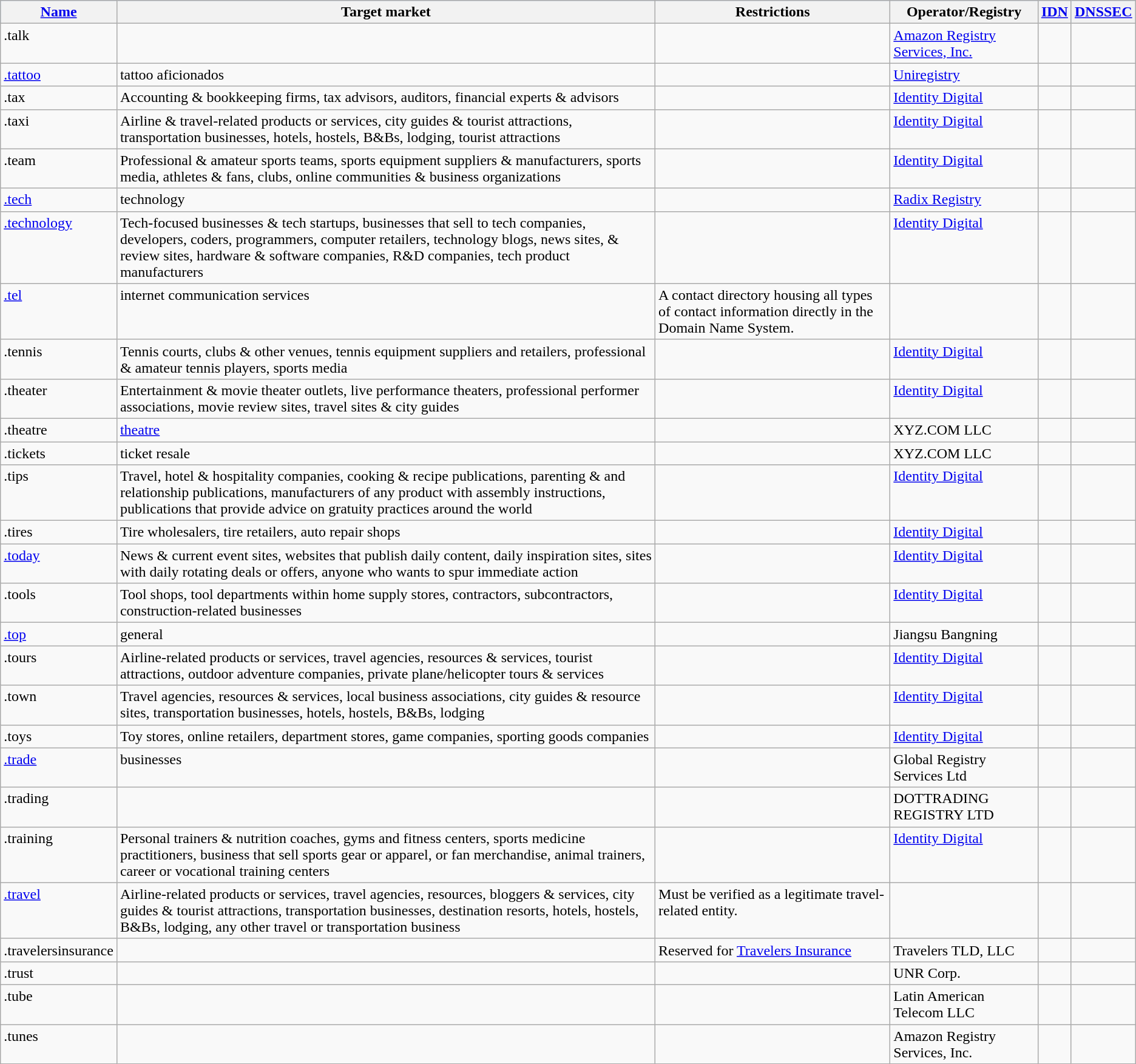<table class="wikitable sortable">
<tr style="background:#a0d0ff;">
<th><a href='#'>Name</a></th>
<th>Target market</th>
<th class="unsortable">Restrictions</th>
<th>Operator/Registry</th>
<th><a href='#'>IDN</a></th>
<th><a href='#'>DNSSEC</a></th>
</tr>
<tr valign=top>
<td>.talk</td>
<td></td>
<td></td>
<td><a href='#'>Amazon Registry Services, Inc.</a></td>
<td></td>
<td></td>
</tr>
<tr valign="top">
<td><a href='#'>.tattoo</a></td>
<td>tattoo aficionados</td>
<td></td>
<td><a href='#'>Uniregistry</a></td>
<td></td>
<td></td>
</tr>
<tr valign="top">
<td>.tax</td>
<td>Accounting & bookkeeping firms, tax advisors, auditors, financial experts & advisors</td>
<td></td>
<td><a href='#'>Identity Digital</a></td>
<td></td>
<td></td>
</tr>
<tr valign="top">
<td>.taxi</td>
<td>Airline & travel-related products or services, city guides & tourist attractions, transportation businesses, hotels, hostels, B&Bs, lodging, tourist attractions</td>
<td></td>
<td><a href='#'>Identity Digital</a></td>
<td></td>
<td></td>
</tr>
<tr valign="top">
<td>.team</td>
<td>Professional & amateur sports teams, sports equipment suppliers & manufacturers, sports media, athletes & fans, clubs, online communities & business organizations</td>
<td></td>
<td><a href='#'>Identity Digital</a></td>
<td></td>
<td></td>
</tr>
<tr valign="top">
<td><a href='#'>.tech</a></td>
<td>technology</td>
<td></td>
<td><a href='#'>Radix Registry</a></td>
<td></td>
<td></td>
</tr>
<tr valign="top">
<td><a href='#'>.technology</a></td>
<td>Tech-focused businesses & tech startups, businesses that sell to tech companies, developers, coders, programmers, computer retailers, technology blogs, news sites, & review sites, hardware & software companies, R&D companies, tech product manufacturers</td>
<td></td>
<td><a href='#'>Identity Digital</a></td>
<td></td>
<td></td>
</tr>
<tr valign="top">
<td><a href='#'>.tel</a></td>
<td>internet communication services</td>
<td>A contact directory housing all types of contact information directly in the Domain Name System.</td>
<td></td>
<td></td>
<td></td>
</tr>
<tr valign="top">
<td>.tennis</td>
<td>Tennis courts, clubs & other venues, tennis equipment suppliers and retailers, professional & amateur tennis players, sports media</td>
<td></td>
<td><a href='#'>Identity Digital</a></td>
<td></td>
<td></td>
</tr>
<tr valign="top">
<td>.theater</td>
<td>Entertainment & movie theater outlets, live performance theaters, professional performer associations, movie review sites, travel sites & city guides</td>
<td></td>
<td><a href='#'>Identity Digital</a></td>
<td></td>
<td></td>
</tr>
<tr valign=top>
<td>.theatre</td>
<td><a href='#'>theatre</a></td>
<td></td>
<td>XYZ.COM LLC</td>
<td></td>
<td></td>
</tr>
<tr valign=top>
<td>.tickets</td>
<td>ticket resale</td>
<td></td>
<td>XYZ.COM LLC</td>
<td></td>
<td></td>
</tr>
<tr valign="top">
<td>.tips</td>
<td>Travel, hotel & hospitality companies, cooking & recipe publications, parenting & and relationship publications, manufacturers of any product with assembly instructions, publications that provide advice on gratuity practices around the world</td>
<td></td>
<td><a href='#'>Identity Digital</a></td>
<td></td>
<td></td>
</tr>
<tr valign="top">
<td>.tires</td>
<td>Tire wholesalers, tire retailers, auto repair shops</td>
<td></td>
<td><a href='#'>Identity Digital</a></td>
<td></td>
<td></td>
</tr>
<tr valign="top">
<td><a href='#'>.today</a></td>
<td>News & current event sites, websites that publish daily content, daily inspiration sites, sites with daily rotating deals or offers, anyone who wants to spur immediate action</td>
<td></td>
<td><a href='#'>Identity Digital</a></td>
<td></td>
<td></td>
</tr>
<tr valign="top">
<td>.tools</td>
<td>Tool shops, tool departments within home supply stores, contractors, subcontractors, construction-related businesses</td>
<td></td>
<td><a href='#'>Identity Digital</a></td>
<td></td>
<td></td>
</tr>
<tr valign="top">
<td><a href='#'>.top</a></td>
<td>general</td>
<td></td>
<td>Jiangsu Bangning</td>
<td></td>
<td></td>
</tr>
<tr valign="top">
<td>.tours</td>
<td>Airline-related products or services, travel agencies, resources & services, tourist attractions, outdoor adventure companies, private plane/helicopter tours & services</td>
<td></td>
<td><a href='#'>Identity Digital</a></td>
<td></td>
<td></td>
</tr>
<tr valign="top">
<td>.town</td>
<td>Travel agencies, resources & services, local business associations, city guides & resource sites, transportation businesses, hotels, hostels, B&Bs, lodging</td>
<td></td>
<td><a href='#'>Identity Digital</a></td>
<td></td>
<td></td>
</tr>
<tr valign="top">
<td>.toys</td>
<td>Toy stores, online retailers, department stores, game companies, sporting goods companies</td>
<td></td>
<td><a href='#'>Identity Digital</a></td>
<td></td>
<td></td>
</tr>
<tr valign="top">
<td><a href='#'>.trade</a></td>
<td>businesses</td>
<td></td>
<td>Global Registry Services Ltd</td>
<td></td>
<td></td>
</tr>
<tr valign=top>
<td>.trading</td>
<td></td>
<td></td>
<td>DOTTRADING REGISTRY LTD</td>
<td></td>
<td></td>
</tr>
<tr valign="top">
<td>.training</td>
<td>Personal trainers & nutrition coaches, gyms and fitness centers, sports medicine practitioners, business that sell sports gear or apparel, or fan merchandise, animal trainers, career or vocational training centers</td>
<td></td>
<td><a href='#'>Identity Digital</a></td>
<td></td>
<td></td>
</tr>
<tr valign="top">
<td><a href='#'>.travel</a></td>
<td>Airline-related products or services, travel agencies, resources, bloggers & services, city guides & tourist attractions, transportation businesses, destination resorts, hotels, hostels, B&Bs, lodging, any other travel or transportation business</td>
<td>Must be verified as a legitimate travel-related entity.</td>
<td></td>
<td></td>
<td></td>
</tr>
<tr valign=top>
<td>.travelersinsurance</td>
<td></td>
<td>Reserved for <a href='#'>Travelers Insurance</a></td>
<td>Travelers TLD, LLC</td>
<td></td>
<td></td>
</tr>
<tr valign=top>
<td>.trust</td>
<td></td>
<td></td>
<td>UNR Corp.</td>
<td></td>
<td></td>
</tr>
<tr valign=top>
<td>.tube</td>
<td></td>
<td></td>
<td>Latin American Telecom LLC</td>
<td></td>
<td></td>
</tr>
<tr valign=top>
<td>.tunes</td>
<td></td>
<td></td>
<td>Amazon Registry Services, Inc.</td>
<td></td>
<td></td>
</tr>
</table>
